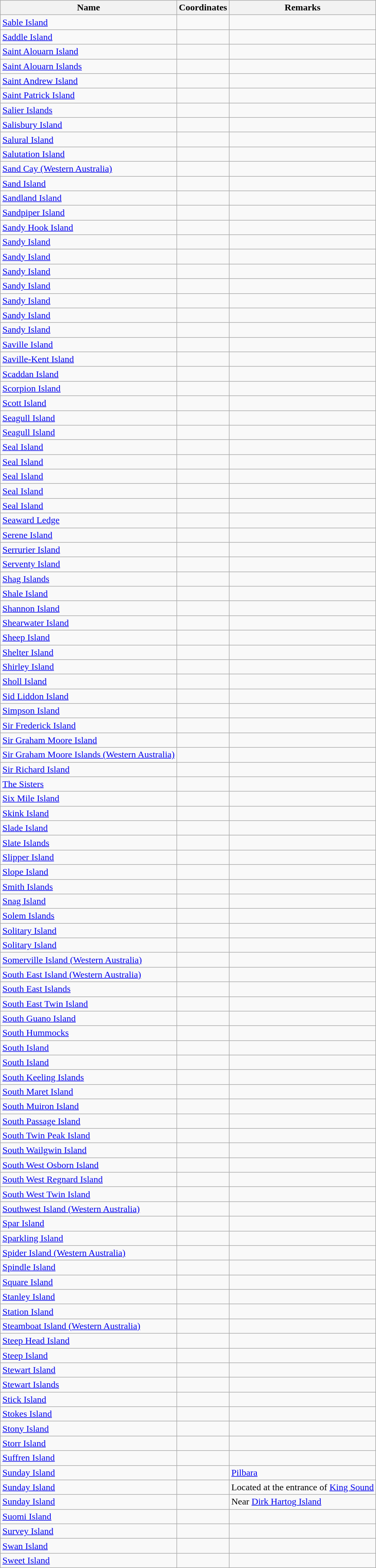<table class="wikitable">
<tr>
<th>Name</th>
<th>Coordinates</th>
<th>Remarks</th>
</tr>
<tr>
<td><a href='#'>Sable Island</a></td>
<td></td>
<td></td>
</tr>
<tr>
<td><a href='#'>Saddle Island</a></td>
<td></td>
<td></td>
</tr>
<tr>
<td><a href='#'>Saint Alouarn Island</a></td>
<td></td>
<td></td>
</tr>
<tr>
<td><a href='#'>Saint Alouarn Islands</a></td>
<td></td>
<td></td>
</tr>
<tr>
<td><a href='#'>Saint Andrew Island</a></td>
<td></td>
<td></td>
</tr>
<tr>
<td><a href='#'>Saint Patrick Island</a></td>
<td></td>
<td></td>
</tr>
<tr>
<td><a href='#'>Salier Islands</a></td>
<td></td>
<td></td>
</tr>
<tr>
<td><a href='#'>Salisbury Island</a></td>
<td></td>
<td></td>
</tr>
<tr>
<td><a href='#'>Salural Island</a></td>
<td></td>
<td></td>
</tr>
<tr>
<td><a href='#'>Salutation Island</a></td>
<td></td>
<td></td>
</tr>
<tr>
<td><a href='#'>Sand Cay (Western Australia)</a></td>
<td></td>
<td></td>
</tr>
<tr>
<td><a href='#'>Sand Island</a></td>
<td></td>
<td></td>
</tr>
<tr>
<td><a href='#'>Sandland Island</a></td>
<td></td>
<td></td>
</tr>
<tr>
<td><a href='#'>Sandpiper Island</a></td>
<td></td>
<td></td>
</tr>
<tr>
<td><a href='#'>Sandy Hook Island</a></td>
<td></td>
<td></td>
</tr>
<tr>
<td><a href='#'>Sandy Island</a></td>
<td></td>
<td></td>
</tr>
<tr>
<td><a href='#'>Sandy Island</a></td>
<td></td>
<td></td>
</tr>
<tr>
<td><a href='#'>Sandy Island</a></td>
<td></td>
<td></td>
</tr>
<tr>
<td><a href='#'>Sandy Island</a></td>
<td></td>
<td></td>
</tr>
<tr>
<td><a href='#'>Sandy Island</a></td>
<td></td>
<td></td>
</tr>
<tr>
<td><a href='#'>Sandy Island</a></td>
<td></td>
<td></td>
</tr>
<tr>
<td><a href='#'>Sandy Island</a></td>
<td></td>
<td></td>
</tr>
<tr>
<td><a href='#'>Saville Island</a></td>
<td></td>
<td></td>
</tr>
<tr>
<td><a href='#'>Saville-Kent Island</a></td>
<td></td>
<td></td>
</tr>
<tr>
<td><a href='#'>Scaddan Island</a></td>
<td></td>
<td></td>
</tr>
<tr>
<td><a href='#'>Scorpion Island</a></td>
<td></td>
<td></td>
</tr>
<tr>
<td><a href='#'>Scott Island</a></td>
<td></td>
<td></td>
</tr>
<tr>
<td><a href='#'>Seagull Island</a></td>
<td></td>
<td></td>
</tr>
<tr>
<td><a href='#'>Seagull Island</a></td>
<td></td>
<td></td>
</tr>
<tr>
<td><a href='#'>Seal Island</a></td>
<td></td>
<td></td>
</tr>
<tr>
<td><a href='#'>Seal Island</a></td>
<td></td>
<td></td>
</tr>
<tr>
<td><a href='#'>Seal Island</a></td>
<td></td>
<td></td>
</tr>
<tr>
<td><a href='#'>Seal Island</a></td>
<td></td>
<td></td>
</tr>
<tr>
<td><a href='#'>Seal Island</a></td>
<td></td>
<td></td>
</tr>
<tr>
<td><a href='#'>Seaward Ledge</a></td>
<td></td>
<td></td>
</tr>
<tr>
<td><a href='#'>Serene Island</a></td>
<td></td>
<td></td>
</tr>
<tr>
<td><a href='#'>Serrurier Island</a></td>
<td></td>
<td></td>
</tr>
<tr>
<td><a href='#'>Serventy Island</a></td>
<td></td>
<td></td>
</tr>
<tr>
<td><a href='#'>Shag Islands</a></td>
<td></td>
<td></td>
</tr>
<tr>
<td><a href='#'>Shale Island</a></td>
<td></td>
<td></td>
</tr>
<tr>
<td><a href='#'>Shannon Island</a></td>
<td></td>
<td></td>
</tr>
<tr>
<td><a href='#'>Shearwater Island</a></td>
<td></td>
<td></td>
</tr>
<tr>
<td><a href='#'>Sheep Island</a></td>
<td></td>
<td></td>
</tr>
<tr>
<td><a href='#'>Shelter Island</a></td>
<td></td>
<td></td>
</tr>
<tr>
<td><a href='#'>Shirley Island</a></td>
<td></td>
<td></td>
</tr>
<tr>
<td><a href='#'>Sholl Island</a></td>
<td></td>
<td></td>
</tr>
<tr>
<td><a href='#'>Sid Liddon Island</a></td>
<td></td>
<td></td>
</tr>
<tr>
<td><a href='#'>Simpson Island</a></td>
<td></td>
<td></td>
</tr>
<tr>
<td><a href='#'>Sir Frederick Island</a></td>
<td></td>
<td></td>
</tr>
<tr>
<td><a href='#'>Sir Graham Moore Island</a></td>
<td></td>
<td></td>
</tr>
<tr>
<td><a href='#'>Sir Graham Moore Islands (Western Australia)</a></td>
<td></td>
<td></td>
</tr>
<tr>
<td><a href='#'>Sir Richard Island</a></td>
<td></td>
<td></td>
</tr>
<tr>
<td><a href='#'>The Sisters</a></td>
<td></td>
<td></td>
</tr>
<tr>
<td><a href='#'>Six Mile Island</a></td>
<td></td>
<td></td>
</tr>
<tr>
<td><a href='#'>Skink Island</a></td>
<td></td>
<td></td>
</tr>
<tr>
<td><a href='#'>Slade Island</a></td>
<td></td>
<td></td>
</tr>
<tr>
<td><a href='#'>Slate Islands</a></td>
<td></td>
<td></td>
</tr>
<tr>
<td><a href='#'>Slipper Island</a></td>
<td></td>
<td></td>
</tr>
<tr>
<td><a href='#'>Slope Island</a></td>
<td></td>
<td></td>
</tr>
<tr>
<td><a href='#'>Smith Islands</a></td>
<td></td>
<td></td>
</tr>
<tr>
<td><a href='#'>Snag Island</a></td>
<td></td>
<td></td>
</tr>
<tr>
<td><a href='#'>Solem Islands</a></td>
<td></td>
<td></td>
</tr>
<tr>
<td><a href='#'>Solitary Island</a></td>
<td></td>
<td></td>
</tr>
<tr>
<td><a href='#'>Solitary Island</a></td>
<td></td>
<td></td>
</tr>
<tr>
<td><a href='#'>Somerville Island (Western Australia)</a></td>
<td></td>
<td></td>
</tr>
<tr>
<td><a href='#'>South East Island (Western Australia)</a></td>
<td></td>
<td></td>
</tr>
<tr>
<td><a href='#'>South East Islands</a></td>
<td></td>
<td></td>
</tr>
<tr>
<td><a href='#'>South East Twin Island</a></td>
<td></td>
<td></td>
</tr>
<tr>
<td><a href='#'>South Guano Island</a></td>
<td></td>
<td></td>
</tr>
<tr>
<td><a href='#'>South Hummocks</a></td>
<td></td>
<td></td>
</tr>
<tr>
<td><a href='#'>South Island</a></td>
<td></td>
<td></td>
</tr>
<tr>
<td><a href='#'>South Island</a></td>
<td></td>
<td></td>
</tr>
<tr>
<td><a href='#'>South Keeling Islands</a></td>
<td></td>
<td></td>
</tr>
<tr>
<td><a href='#'>South Maret Island</a></td>
<td></td>
<td></td>
</tr>
<tr>
<td><a href='#'>South Muiron Island</a></td>
<td></td>
<td></td>
</tr>
<tr>
<td><a href='#'>South Passage Island</a></td>
<td></td>
<td></td>
</tr>
<tr>
<td><a href='#'>South Twin Peak Island</a></td>
<td></td>
<td></td>
</tr>
<tr>
<td><a href='#'>South Wailgwin Island</a></td>
<td></td>
<td></td>
</tr>
<tr>
<td><a href='#'>South West Osborn Island</a></td>
<td></td>
<td></td>
</tr>
<tr>
<td><a href='#'>South West Regnard Island</a></td>
<td></td>
<td></td>
</tr>
<tr>
<td><a href='#'>South West Twin Island</a></td>
<td></td>
<td></td>
</tr>
<tr>
<td><a href='#'>Southwest Island (Western Australia)</a></td>
<td></td>
<td></td>
</tr>
<tr>
<td><a href='#'>Spar Island</a></td>
<td></td>
<td></td>
</tr>
<tr>
<td><a href='#'>Sparkling Island</a></td>
<td></td>
<td></td>
</tr>
<tr>
<td><a href='#'>Spider Island (Western Australia)</a></td>
<td></td>
<td></td>
</tr>
<tr>
<td><a href='#'>Spindle Island</a></td>
<td></td>
<td></td>
</tr>
<tr>
<td><a href='#'>Square Island</a></td>
<td></td>
<td></td>
</tr>
<tr>
<td><a href='#'>Stanley Island</a></td>
<td></td>
<td></td>
</tr>
<tr>
<td><a href='#'>Station Island</a></td>
<td></td>
<td></td>
</tr>
<tr>
<td><a href='#'>Steamboat Island (Western Australia)</a></td>
<td></td>
<td></td>
</tr>
<tr>
<td><a href='#'>Steep Head Island</a></td>
<td></td>
<td></td>
</tr>
<tr>
<td><a href='#'>Steep Island</a></td>
<td></td>
<td></td>
</tr>
<tr>
<td><a href='#'>Stewart Island</a></td>
<td></td>
<td></td>
</tr>
<tr>
<td><a href='#'>Stewart Islands</a></td>
<td></td>
<td></td>
</tr>
<tr>
<td><a href='#'>Stick Island</a></td>
<td></td>
<td></td>
</tr>
<tr>
<td><a href='#'>Stokes Island</a></td>
<td></td>
<td></td>
</tr>
<tr>
<td><a href='#'>Stony Island</a></td>
<td></td>
<td></td>
</tr>
<tr>
<td><a href='#'>Storr Island</a></td>
<td></td>
<td></td>
</tr>
<tr>
<td><a href='#'>Suffren Island</a></td>
<td></td>
<td></td>
</tr>
<tr>
<td><a href='#'>Sunday Island</a></td>
<td></td>
<td><a href='#'>Pilbara</a></td>
</tr>
<tr>
<td><a href='#'>Sunday Island</a></td>
<td></td>
<td>Located at the entrance of <a href='#'>King Sound</a></td>
</tr>
<tr>
<td><a href='#'>Sunday Island</a></td>
<td></td>
<td>Near <a href='#'>Dirk Hartog Island</a></td>
</tr>
<tr>
<td><a href='#'>Suomi Island</a></td>
<td></td>
<td></td>
</tr>
<tr>
<td><a href='#'>Survey Island</a></td>
<td></td>
<td></td>
</tr>
<tr>
<td><a href='#'>Swan Island</a></td>
<td></td>
<td></td>
</tr>
<tr>
<td><a href='#'>Sweet Island</a></td>
<td></td>
<td></td>
</tr>
</table>
